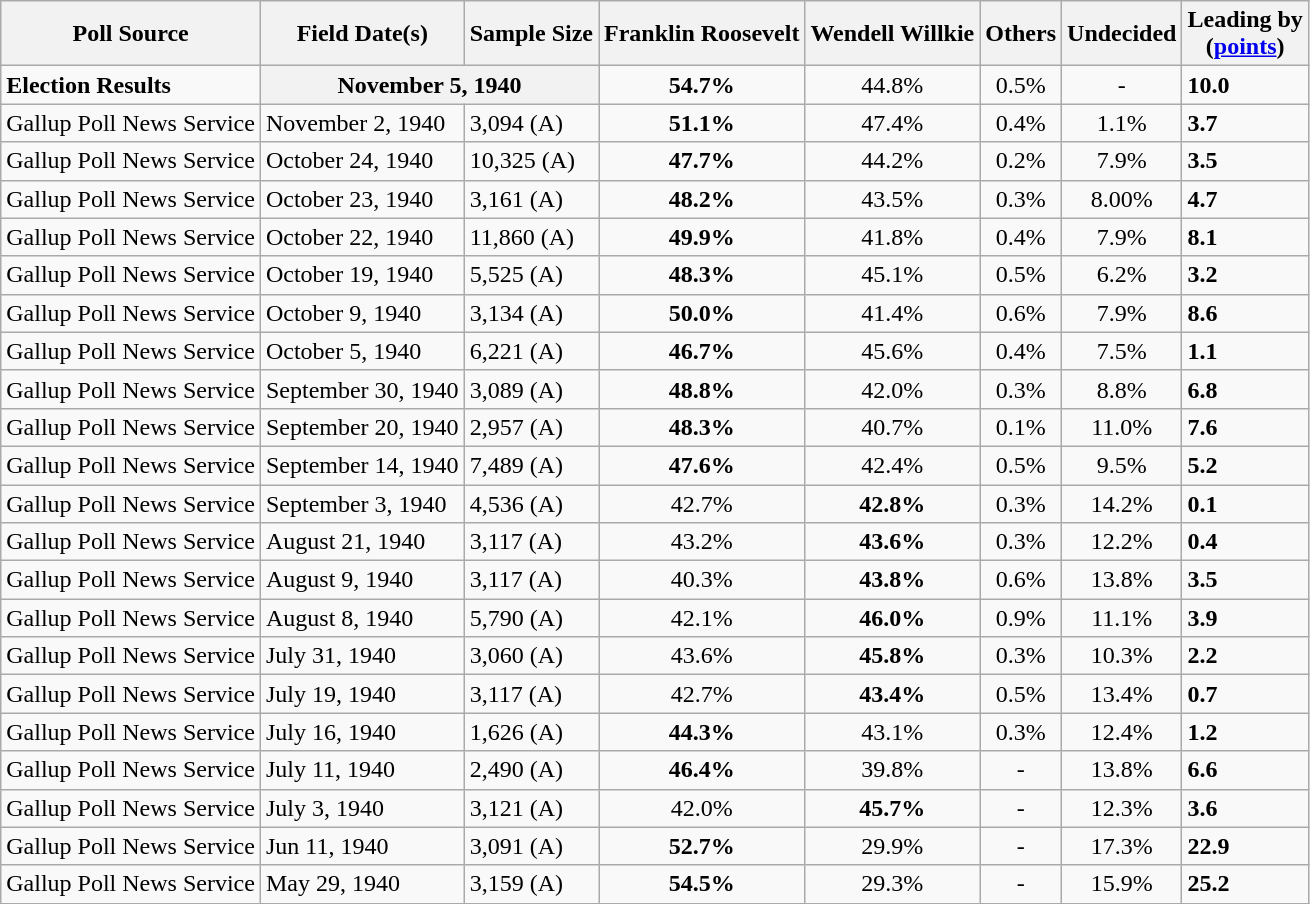<table class="wikitable sortable collapsible">
<tr>
<th>Poll Source</th>
<th>Field Date(s)</th>
<th>Sample Size</th>
<th>Franklin Roosevelt<br><small></small></th>
<th>Wendell Willkie<br><small></small></th>
<th>Others</th>
<th>Undecided</th>
<th>Leading by<br>(<a href='#'>points</a>)</th>
</tr>
<tr>
<td><strong>Election Results</strong></td>
<th colspan=2>November 5, 1940</th>
<td align="center" ><strong>54.7%</strong></td>
<td align="center">44.8%</td>
<td align="center">0.5%</td>
<td align="center">-</td>
<td><strong>10.0</strong></td>
</tr>
<tr>
<td>Gallup Poll News Service</td>
<td>November 2, 1940</td>
<td>3,094 (A)</td>
<td align="center" ><strong>51.1%</strong></td>
<td align="center">47.4%</td>
<td align="center">0.4%</td>
<td align="center">1.1%</td>
<td><strong>3.7</strong></td>
</tr>
<tr>
<td>Gallup Poll News Service</td>
<td>October 24, 1940</td>
<td>10,325 (A)</td>
<td align="center" ><strong>47.7%</strong></td>
<td align="center">44.2%</td>
<td align="center">0.2%</td>
<td align="center">7.9%</td>
<td><strong>3.5</strong></td>
</tr>
<tr>
<td>Gallup Poll News Service</td>
<td>October 23, 1940</td>
<td>3,161 (A)</td>
<td align="center" ><strong>48.2%</strong></td>
<td align="center">43.5%</td>
<td align="center">0.3%</td>
<td align="center">8.00%</td>
<td><strong>4.7</strong></td>
</tr>
<tr>
<td>Gallup Poll News Service</td>
<td>October 22, 1940</td>
<td>11,860 (A)</td>
<td align="center" ><strong>49.9%</strong></td>
<td align="center">41.8%</td>
<td align="center">0.4%</td>
<td align="center">7.9%</td>
<td><strong>8.1</strong></td>
</tr>
<tr>
<td>Gallup Poll News Service</td>
<td>October 19, 1940</td>
<td>5,525 (A)</td>
<td align="center" ><strong>48.3%</strong></td>
<td align="center">45.1%</td>
<td align="center">0.5%</td>
<td align="center">6.2%</td>
<td><strong>3.2</strong></td>
</tr>
<tr>
<td>Gallup Poll News Service</td>
<td>October 9, 1940</td>
<td>3,134 (A)</td>
<td align="center" ><strong>50.0%</strong></td>
<td align="center">41.4%</td>
<td align="center">0.6%</td>
<td align="center">7.9%</td>
<td><strong>8.6</strong></td>
</tr>
<tr>
<td>Gallup Poll News Service</td>
<td>October 5, 1940</td>
<td>6,221 (A)</td>
<td align="center" ><strong>46.7%</strong></td>
<td align="center">45.6%</td>
<td align="center">0.4%</td>
<td align="center">7.5%</td>
<td><strong>1.1</strong></td>
</tr>
<tr>
<td>Gallup Poll News Service</td>
<td>September 30, 1940</td>
<td>3,089 (A)</td>
<td align="center" ><strong>48.8%</strong></td>
<td align="center">42.0%</td>
<td align="center">0.3%</td>
<td align="center">8.8%</td>
<td><strong>6.8</strong></td>
</tr>
<tr>
<td>Gallup Poll News Service</td>
<td>September 20, 1940</td>
<td>2,957 (A)</td>
<td align="center" ><strong>48.3%</strong></td>
<td align="center">40.7%</td>
<td align="center">0.1%</td>
<td align="center">11.0%</td>
<td><strong>7.6</strong></td>
</tr>
<tr>
<td>Gallup Poll News Service</td>
<td>September 14, 1940</td>
<td>7,489 (A)</td>
<td align="center" ><strong>47.6%</strong></td>
<td align="center">42.4%</td>
<td align="center">0.5%</td>
<td align="center">9.5%</td>
<td><strong>5.2</strong></td>
</tr>
<tr>
<td>Gallup Poll News Service</td>
<td>September 3, 1940</td>
<td>4,536 (A)</td>
<td align="center">42.7%</td>
<td align="center" ><strong>42.8%</strong></td>
<td align="center">0.3%</td>
<td align="center">14.2%</td>
<td><strong>0.1</strong></td>
</tr>
<tr>
<td>Gallup Poll News Service</td>
<td>August 21, 1940</td>
<td>3,117 (A)</td>
<td align="center">43.2%</td>
<td align="center" ><strong>43.6%</strong></td>
<td align="center">0.3%</td>
<td align="center">12.2%</td>
<td><strong>0.4</strong></td>
</tr>
<tr>
<td>Gallup Poll News Service</td>
<td>August 9, 1940</td>
<td>3,117 (A)</td>
<td align="center">40.3%</td>
<td align="center" ><strong>43.8%</strong></td>
<td align="center">0.6%</td>
<td align="center">13.8%</td>
<td><strong>3.5</strong></td>
</tr>
<tr>
<td>Gallup Poll News Service</td>
<td>August 8, 1940</td>
<td>5,790 (A)</td>
<td align="center">42.1%</td>
<td align="center" ><strong>46.0%</strong></td>
<td align="center">0.9%</td>
<td align="center">11.1%</td>
<td><strong>3.9</strong></td>
</tr>
<tr>
<td>Gallup Poll News Service</td>
<td>July 31, 1940</td>
<td>3,060 (A)</td>
<td align="center">43.6%</td>
<td align="center" ><strong>45.8%</strong></td>
<td align="center">0.3%</td>
<td align="center">10.3%</td>
<td><strong>2.2</strong></td>
</tr>
<tr>
<td>Gallup Poll News Service</td>
<td>July 19, 1940</td>
<td>3,117 (A)</td>
<td align="center">42.7%</td>
<td align="center" ><strong>43.4%</strong></td>
<td align="center">0.5%</td>
<td align="center">13.4%</td>
<td><strong>0.7</strong></td>
</tr>
<tr>
<td>Gallup Poll News Service</td>
<td>July 16, 1940</td>
<td>1,626 (A)</td>
<td align="center" ><strong>44.3%</strong></td>
<td align="center">43.1%</td>
<td align="center">0.3%</td>
<td align="center">12.4%</td>
<td><strong>1.2</strong></td>
</tr>
<tr>
<td>Gallup Poll News Service</td>
<td>July 11, 1940</td>
<td>2,490 (A)</td>
<td align="center" ><strong>46.4%</strong></td>
<td align="center">39.8%</td>
<td align="center">-</td>
<td align="center">13.8%</td>
<td><strong>6.6</strong></td>
</tr>
<tr>
<td>Gallup Poll News Service</td>
<td>July 3, 1940</td>
<td>3,121 (A)</td>
<td align="center">42.0%</td>
<td align="center" ><strong>45.7%</strong></td>
<td align="center">-</td>
<td align="center">12.3%</td>
<td><strong>3.6</strong></td>
</tr>
<tr>
<td>Gallup Poll News Service</td>
<td>Jun 11, 1940</td>
<td>3,091 (A)</td>
<td align="center" ><strong>52.7%</strong></td>
<td align="center">29.9%</td>
<td align="center">-</td>
<td align="center">17.3%</td>
<td><strong>22.9</strong></td>
</tr>
<tr>
<td>Gallup Poll News Service</td>
<td>May 29, 1940</td>
<td>3,159 (A)</td>
<td align="center" ><strong>54.5%</strong></td>
<td align="center">29.3%</td>
<td align="center">-</td>
<td align="center">15.9%</td>
<td><strong>25.2</strong></td>
</tr>
<tr>
</tr>
</table>
